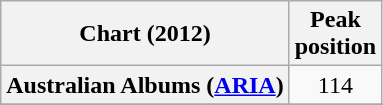<table class="wikitable sortable plainrowheaders" style="text-align:center;">
<tr>
<th scope="col">Chart (2012)</th>
<th scope="col">Peak<br> position</th>
</tr>
<tr>
<th scope="row">Australian Albums (<a href='#'>ARIA</a>)</th>
<td>114</td>
</tr>
<tr>
</tr>
<tr>
</tr>
<tr>
</tr>
<tr>
</tr>
<tr>
</tr>
<tr>
</tr>
<tr>
</tr>
<tr>
</tr>
<tr>
</tr>
<tr>
</tr>
<tr>
</tr>
</table>
